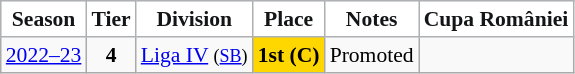<table class="wikitable" style="text-align:center; font-size:90%">
<tr>
<th style="background:#ffffff;color:#141517;border:1px solid #aeb0b3;">Season</th>
<th style="background:#ffffff;color:#141517;border:1px solid #aeb0b3;">Tier</th>
<th style="background:#ffffff;color:#141517;border:1px solid #aeb0b3;">Division</th>
<th style="background:#ffffff;color:#141517;border:1px solid #aeb0b3;">Place</th>
<th style="background:#ffffff;color:#141517;border:1px solid #aeb0b3;">Notes</th>
<th style="background:#ffffff;color:#141517;border:1px solid #aeb0b3;">Cupa României</th>
</tr>
<tr>
<td><a href='#'>2022–23</a></td>
<td><strong>4</strong></td>
<td><a href='#'>Liga IV</a> <small>(<a href='#'>SB</a>)</small></td>
<td align=center bgcolor=gold><strong>1st (C)</strong></td>
<td>Promoted</td>
<td></td>
</tr>
</table>
